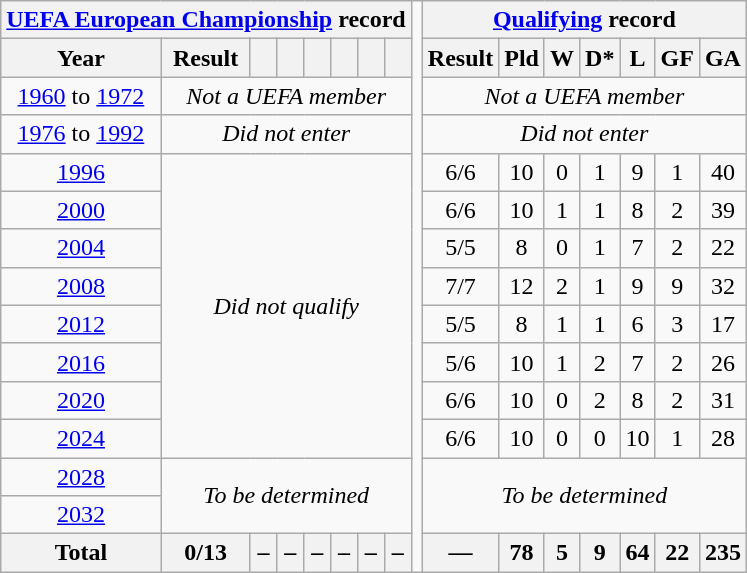<table class="wikitable" style="text-align: center;">
<tr>
<th colspan=8><a href='#'>UEFA European Championship</a> record</th>
<td rowspan=15></td>
<th colspan=7><a href='#'>Qualifying</a> record</th>
</tr>
<tr>
<th>Year</th>
<th>Result</th>
<th></th>
<th></th>
<th></th>
<th></th>
<th></th>
<th></th>
<th>Result</th>
<th>Pld</th>
<th>W</th>
<th>D*</th>
<th>L</th>
<th>GF</th>
<th>GA</th>
</tr>
<tr>
<td><a href='#'>1960</a> to <a href='#'>1972</a></td>
<td colspan=7><em>Not a UEFA member</em></td>
<td colspan=7><em>Not a UEFA member</em></td>
</tr>
<tr>
<td><a href='#'>1976</a> to <a href='#'>1992</a></td>
<td colspan=7><em>Did not enter</em></td>
<td colspan=7><em>Did not enter</em></td>
</tr>
<tr>
<td> <a href='#'>1996</a></td>
<td colspan=7 rowspan=8><em>Did not qualify</em></td>
<td>6/6</td>
<td>10</td>
<td>0</td>
<td>1</td>
<td>9</td>
<td>1</td>
<td>40</td>
</tr>
<tr>
<td>  <a href='#'>2000</a></td>
<td>6/6</td>
<td>10</td>
<td>1</td>
<td>1</td>
<td>8</td>
<td>2</td>
<td>39</td>
</tr>
<tr>
<td> <a href='#'>2004</a></td>
<td>5/5</td>
<td>8</td>
<td>0</td>
<td>1</td>
<td>7</td>
<td>2</td>
<td>22</td>
</tr>
<tr>
<td>  <a href='#'>2008</a></td>
<td>7/7</td>
<td>12</td>
<td>2</td>
<td>1</td>
<td>9</td>
<td>9</td>
<td>32</td>
</tr>
<tr>
<td>  <a href='#'>2012</a></td>
<td>5/5</td>
<td>8</td>
<td>1</td>
<td>1</td>
<td>6</td>
<td>3</td>
<td>17</td>
</tr>
<tr>
<td> <a href='#'>2016</a></td>
<td>5/6</td>
<td>10</td>
<td>1</td>
<td>2</td>
<td>7</td>
<td>2</td>
<td>26</td>
</tr>
<tr>
<td> <a href='#'>2020</a></td>
<td>6/6</td>
<td>10</td>
<td>0</td>
<td>2</td>
<td>8</td>
<td>2</td>
<td>31</td>
</tr>
<tr>
<td> <a href='#'>2024</a></td>
<td>6/6</td>
<td>10</td>
<td>0</td>
<td>0</td>
<td>10</td>
<td>1</td>
<td>28</td>
</tr>
<tr>
<td>  <a href='#'>2028</a></td>
<td colspan=7 rowspan=2><em>To be determined</em></td>
<td colspan=7 rowspan=2><em>To be determined</em></td>
</tr>
<tr>
<td>  <a href='#'>2032</a></td>
</tr>
<tr>
<th>Total</th>
<th>0/13</th>
<th>–</th>
<th>–</th>
<th>–</th>
<th>–</th>
<th>–</th>
<th>–</th>
<th>—</th>
<th>78</th>
<th>5</th>
<th>9</th>
<th>64</th>
<th>22</th>
<th>235</th>
</tr>
</table>
